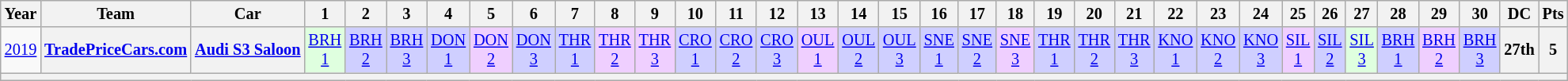<table class="wikitable" style="text-align:center; font-size:85%">
<tr>
<th>Year</th>
<th>Team</th>
<th>Car</th>
<th>1</th>
<th>2</th>
<th>3</th>
<th>4</th>
<th>5</th>
<th>6</th>
<th>7</th>
<th>8</th>
<th>9</th>
<th>10</th>
<th>11</th>
<th>12</th>
<th>13</th>
<th>14</th>
<th>15</th>
<th>16</th>
<th>17</th>
<th>18</th>
<th>19</th>
<th>20</th>
<th>21</th>
<th>22</th>
<th>23</th>
<th>24</th>
<th>25</th>
<th>26</th>
<th>27</th>
<th>28</th>
<th>29</th>
<th>30</th>
<th>DC</th>
<th>Pts</th>
</tr>
<tr>
<td><a href='#'>2019</a></td>
<th nowrap><a href='#'>TradePriceCars.com</a></th>
<th nowrap><a href='#'>Audi S3 Saloon</a></th>
<td style="background:#DFFFDF;"><a href='#'>BRH<br>1</a><br></td>
<td style="background:#CFCFFF;"><a href='#'>BRH<br>2</a><br></td>
<td style="background:#CFCFFF;"><a href='#'>BRH<br>3</a><br></td>
<td style="background:#CFCFFF;"><a href='#'>DON<br>1</a><br></td>
<td style="background:#EFCFFF;"><a href='#'>DON<br>2</a><br></td>
<td style="background:#CFCFFF;"><a href='#'>DON<br>3</a><br></td>
<td style="background:#CFCFFF;"><a href='#'>THR<br>1</a><br></td>
<td style="background:#EFCFFF;"><a href='#'>THR<br>2</a><br></td>
<td style="background:#EFCFFF;"><a href='#'>THR<br>3</a><br></td>
<td style="background:#CFCFFF;"><a href='#'>CRO<br>1</a><br></td>
<td style="background:#CFCFFF;"><a href='#'>CRO<br>2</a><br></td>
<td style="background:#CFCFFF;"><a href='#'>CRO<br>3</a><br></td>
<td style="background:#EFCFFF;"><a href='#'>OUL<br>1</a><br></td>
<td style="background:#CFCFFF;"><a href='#'>OUL<br>2</a><br></td>
<td style="background:#CFCFFF;"><a href='#'>OUL<br>3</a><br></td>
<td style="background:#CFCFFF;"><a href='#'>SNE<br>1</a><br></td>
<td style="background:#CFCFFF;"><a href='#'>SNE<br>2</a><br></td>
<td style="background:#EFCFFF;"><a href='#'>SNE<br>3</a><br></td>
<td style="background:#CFCFFF;"><a href='#'>THR<br>1</a><br></td>
<td style="background:#CFCFFF;"><a href='#'>THR<br>2</a><br></td>
<td style="background:#CFCFFF;"><a href='#'>THR<br>3</a><br></td>
<td style="background:#CFCFFF;"><a href='#'>KNO<br>1</a><br></td>
<td style="background:#CFCFFF;"><a href='#'>KNO<br>2</a><br></td>
<td style="background:#CFCFFF;"><a href='#'>KNO<br>3</a><br></td>
<td style="background:#EFCFFF;"><a href='#'>SIL<br>1</a><br></td>
<td style="background:#CFCFFF;"><a href='#'>SIL<br>2</a><br></td>
<td style="background:#DFFFDF;"><a href='#'>SIL<br>3</a><br></td>
<td style="background:#CFCFFF;"><a href='#'>BRH<br>1</a><br></td>
<td style="background:#EFCFFF;"><a href='#'>BRH<br>2</a><br></td>
<td style="background:#CFCFFF;"><a href='#'>BRH<br>3</a><br></td>
<th>27th</th>
<th>5</th>
</tr>
<tr>
<th colspan="35"></th>
</tr>
</table>
